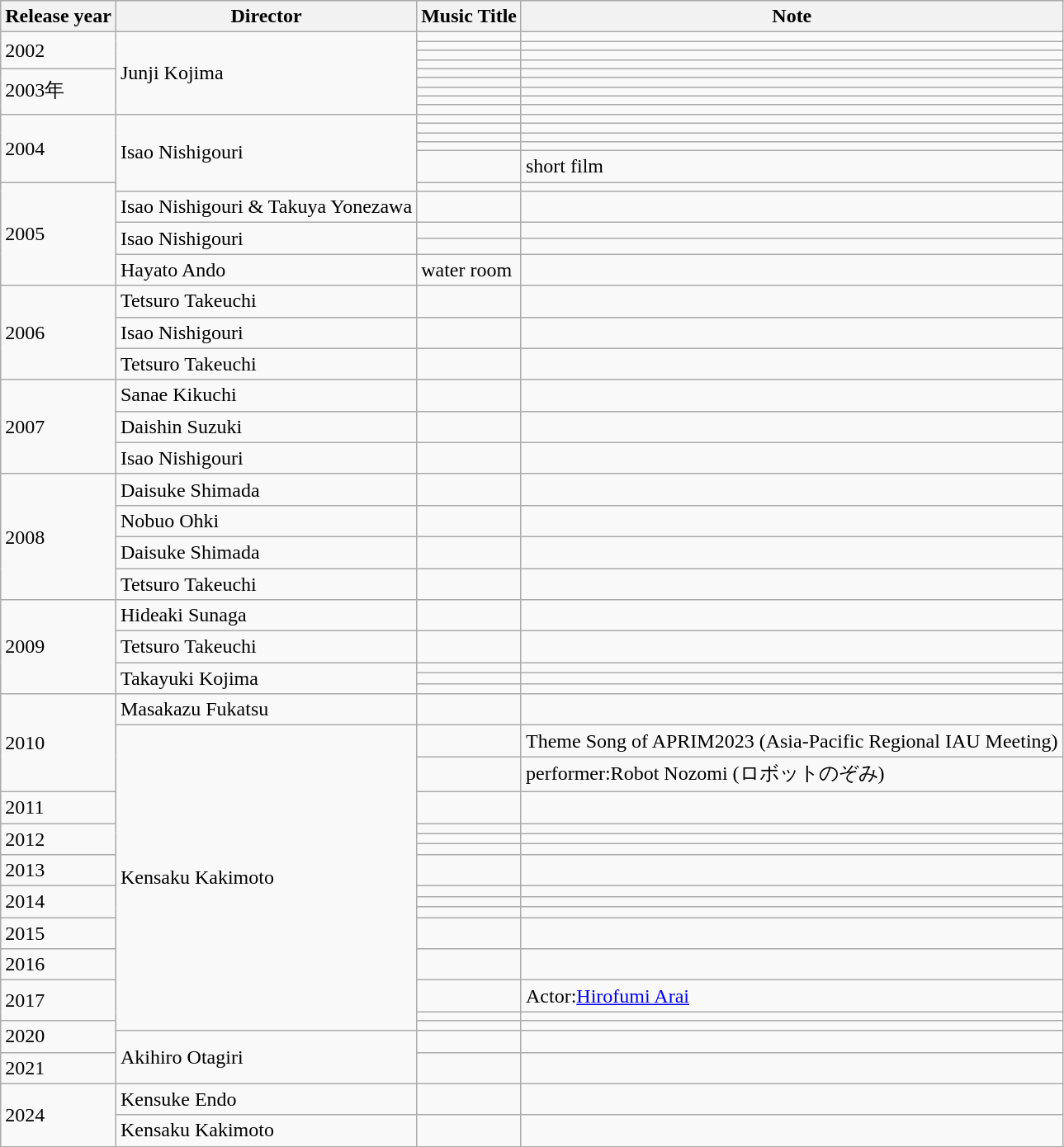<table class=wikitable>
<tr>
<th>Release year</th>
<th>Director</th>
<th>Music Title</th>
<th>Note</th>
</tr>
<tr>
<td rowspan="4">2002</td>
<td rowspan="9">Junji Kojima</td>
<td></td>
<td></td>
</tr>
<tr>
<td></td>
<td></td>
</tr>
<tr>
<td></td>
<td></td>
</tr>
<tr>
<td></td>
<td></td>
</tr>
<tr>
<td rowspan="5">2003年</td>
<td></td>
<td></td>
</tr>
<tr>
<td></td>
<td></td>
</tr>
<tr>
<td></td>
<td></td>
</tr>
<tr>
<td></td>
<td></td>
</tr>
<tr>
<td></td>
<td></td>
</tr>
<tr>
<td rowspan="5">2004</td>
<td rowspan="6">Isao Nishigouri</td>
<td></td>
<td></td>
</tr>
<tr>
<td></td>
<td></td>
</tr>
<tr>
<td></td>
<td></td>
</tr>
<tr>
<td></td>
<td></td>
</tr>
<tr>
<td></td>
<td>short film</td>
</tr>
<tr>
<td rowspan="5">2005</td>
<td></td>
<td></td>
</tr>
<tr>
<td>Isao Nishigouri & Takuya Yonezawa</td>
<td></td>
<td></td>
</tr>
<tr>
<td rowspan="2">Isao Nishigouri</td>
<td></td>
<td></td>
</tr>
<tr>
<td></td>
<td></td>
</tr>
<tr>
<td>Hayato Ando</td>
<td>water room</td>
<td></td>
</tr>
<tr>
<td rowspan="3">2006</td>
<td>Tetsuro Takeuchi</td>
<td></td>
<td></td>
</tr>
<tr>
<td>Isao Nishigouri</td>
<td></td>
<td></td>
</tr>
<tr>
<td>Tetsuro Takeuchi</td>
<td></td>
<td></td>
</tr>
<tr>
<td rowspan="3">2007</td>
<td>Sanae Kikuchi</td>
<td></td>
<td></td>
</tr>
<tr>
<td>Daishin Suzuki</td>
<td></td>
<td></td>
</tr>
<tr>
<td>Isao Nishigouri</td>
<td></td>
<td></td>
</tr>
<tr>
<td rowspan="4">2008</td>
<td>Daisuke Shimada</td>
<td></td>
<td></td>
</tr>
<tr>
<td>Nobuo Ohki</td>
<td></td>
<td></td>
</tr>
<tr>
<td>Daisuke Shimada</td>
<td></td>
<td></td>
</tr>
<tr>
<td>Tetsuro Takeuchi</td>
<td></td>
<td></td>
</tr>
<tr>
<td rowspan="5">2009</td>
<td>Hideaki Sunaga</td>
<td></td>
<td></td>
</tr>
<tr>
<td>Tetsuro Takeuchi</td>
<td></td>
<td></td>
</tr>
<tr>
<td rowspan="3">Takayuki Kojima</td>
<td></td>
<td></td>
</tr>
<tr>
<td></td>
<td></td>
</tr>
<tr>
<td></td>
<td></td>
</tr>
<tr>
<td rowspan="3">2010</td>
<td>Masakazu Fukatsu</td>
<td></td>
<td></td>
</tr>
<tr>
<td rowspan="15">Kensaku Kakimoto</td>
<td></td>
<td>Theme Song of APRIM2023 (Asia-Pacific Regional IAU Meeting)</td>
</tr>
<tr>
<td></td>
<td>performer:Robot Nozomi (ロボットのぞみ)</td>
</tr>
<tr>
<td>2011</td>
<td></td>
<td></td>
</tr>
<tr>
<td rowspan="3">2012</td>
<td></td>
<td></td>
</tr>
<tr>
<td></td>
<td></td>
</tr>
<tr>
<td></td>
<td></td>
</tr>
<tr>
<td>2013</td>
<td></td>
<td></td>
</tr>
<tr>
<td rowspan="3">2014</td>
<td></td>
<td></td>
</tr>
<tr>
<td></td>
<td></td>
</tr>
<tr>
<td></td>
<td></td>
</tr>
<tr>
<td>2015</td>
<td></td>
<td></td>
</tr>
<tr>
<td>2016</td>
<td></td>
<td></td>
</tr>
<tr>
<td rowspan="2">2017</td>
<td></td>
<td>Actor:<a href='#'>Hirofumi Arai</a></td>
</tr>
<tr>
<td></td>
<td></td>
</tr>
<tr>
<td rowspan="2">2020</td>
<td></td>
<td></td>
</tr>
<tr>
<td rowspan="2">Akihiro Otagiri</td>
<td></td>
<td></td>
</tr>
<tr>
<td>2021</td>
<td></td>
<td></td>
</tr>
<tr>
<td rowspan="2">2024</td>
<td>Kensuke Endo</td>
<td></td>
<td></td>
</tr>
<tr>
<td>Kensaku Kakimoto</td>
<td></td>
<td></td>
</tr>
</table>
